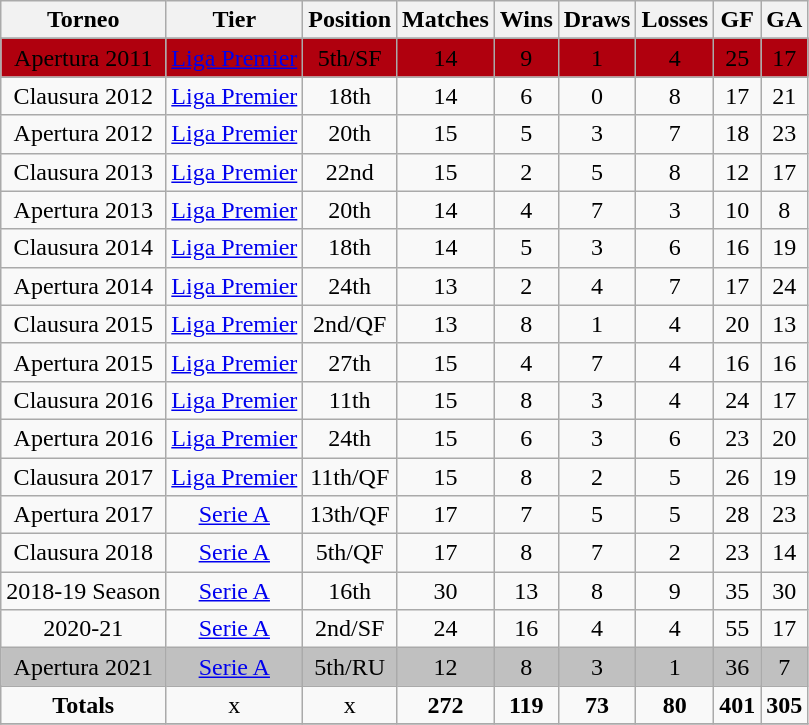<table class=wikitable style="text-align: center;">
<tr>
<th>Torneo</th>
<th>Tier</th>
<th>Position</th>
<th>Matches</th>
<th>Wins</th>
<th>Draws</th>
<th>Losses</th>
<th>GF</th>
<th>GA</th>
</tr>
<tr>
</tr>
<tr bgcolor=Bronze>
<td>Apertura 2011</td>
<td><a href='#'>Liga Premier</a></td>
<td>5th/SF</td>
<td>14</td>
<td>9</td>
<td>1</td>
<td>4</td>
<td>25</td>
<td>17</td>
</tr>
<tr>
<td>Clausura 2012</td>
<td><a href='#'>Liga Premier</a></td>
<td>18th</td>
<td>14</td>
<td>6</td>
<td>0</td>
<td>8</td>
<td>17</td>
<td>21</td>
</tr>
<tr>
<td>Apertura 2012</td>
<td><a href='#'>Liga Premier</a></td>
<td>20th</td>
<td>15</td>
<td>5</td>
<td>3</td>
<td>7</td>
<td>18</td>
<td>23</td>
</tr>
<tr>
<td>Clausura 2013</td>
<td><a href='#'>Liga Premier</a></td>
<td>22nd</td>
<td>15</td>
<td>2</td>
<td>5</td>
<td>8</td>
<td>12</td>
<td>17</td>
</tr>
<tr>
<td>Apertura 2013</td>
<td><a href='#'>Liga Premier</a></td>
<td>20th</td>
<td>14</td>
<td>4</td>
<td>7</td>
<td>3</td>
<td>10</td>
<td>8</td>
</tr>
<tr>
<td>Clausura 2014</td>
<td><a href='#'>Liga Premier</a></td>
<td>18th</td>
<td>14</td>
<td>5</td>
<td>3</td>
<td>6</td>
<td>16</td>
<td>19</td>
</tr>
<tr>
<td>Apertura 2014</td>
<td><a href='#'>Liga Premier</a></td>
<td>24th</td>
<td>13</td>
<td>2</td>
<td>4</td>
<td>7</td>
<td>17</td>
<td>24</td>
</tr>
<tr>
<td>Clausura 2015</td>
<td><a href='#'>Liga Premier</a></td>
<td>2nd/QF</td>
<td>13</td>
<td>8</td>
<td>1</td>
<td>4</td>
<td>20</td>
<td>13</td>
</tr>
<tr>
<td>Apertura 2015</td>
<td><a href='#'>Liga Premier</a></td>
<td>27th</td>
<td>15</td>
<td>4</td>
<td>7</td>
<td>4</td>
<td>16</td>
<td>16</td>
</tr>
<tr>
<td>Clausura 2016</td>
<td><a href='#'>Liga Premier</a></td>
<td>11th</td>
<td>15</td>
<td>8</td>
<td>3</td>
<td>4</td>
<td>24</td>
<td>17</td>
</tr>
<tr>
<td>Apertura 2016</td>
<td><a href='#'>Liga Premier</a></td>
<td>24th</td>
<td>15</td>
<td>6</td>
<td>3</td>
<td>6</td>
<td>23</td>
<td>20</td>
</tr>
<tr>
<td>Clausura 2017</td>
<td><a href='#'>Liga Premier</a></td>
<td>11th/QF</td>
<td>15</td>
<td>8</td>
<td>2</td>
<td>5</td>
<td>26</td>
<td>19</td>
</tr>
<tr>
<td>Apertura 2017</td>
<td><a href='#'>Serie A</a></td>
<td>13th/QF</td>
<td>17</td>
<td>7</td>
<td>5</td>
<td>5</td>
<td>28</td>
<td>23</td>
</tr>
<tr>
<td>Clausura 2018</td>
<td><a href='#'>Serie A</a></td>
<td>5th/QF</td>
<td>17</td>
<td>8</td>
<td>7</td>
<td>2</td>
<td>23</td>
<td>14</td>
</tr>
<tr>
<td>2018-19 Season</td>
<td><a href='#'>Serie A</a></td>
<td>16th</td>
<td>30</td>
<td>13</td>
<td>8</td>
<td>9</td>
<td>35</td>
<td>30</td>
</tr>
<tr>
<td>2020-21</td>
<td><a href='#'>Serie A</a></td>
<td>2nd/SF</td>
<td>24</td>
<td>16</td>
<td>4</td>
<td>4</td>
<td>55</td>
<td>17</td>
</tr>
<tr bgcolor=Silver>
<td>Apertura 2021</td>
<td><a href='#'>Serie A</a></td>
<td>5th/RU</td>
<td>12</td>
<td>8</td>
<td>3</td>
<td>1</td>
<td>36</td>
<td>7</td>
</tr>
<tr>
<td><strong>Totals</strong></td>
<td>x</td>
<td>x</td>
<td><strong>272</strong></td>
<td><strong>119</strong></td>
<td><strong>73</strong></td>
<td><strong>80</strong></td>
<td><strong>401</strong></td>
<td><strong>305</strong></td>
</tr>
<tr>
</tr>
</table>
